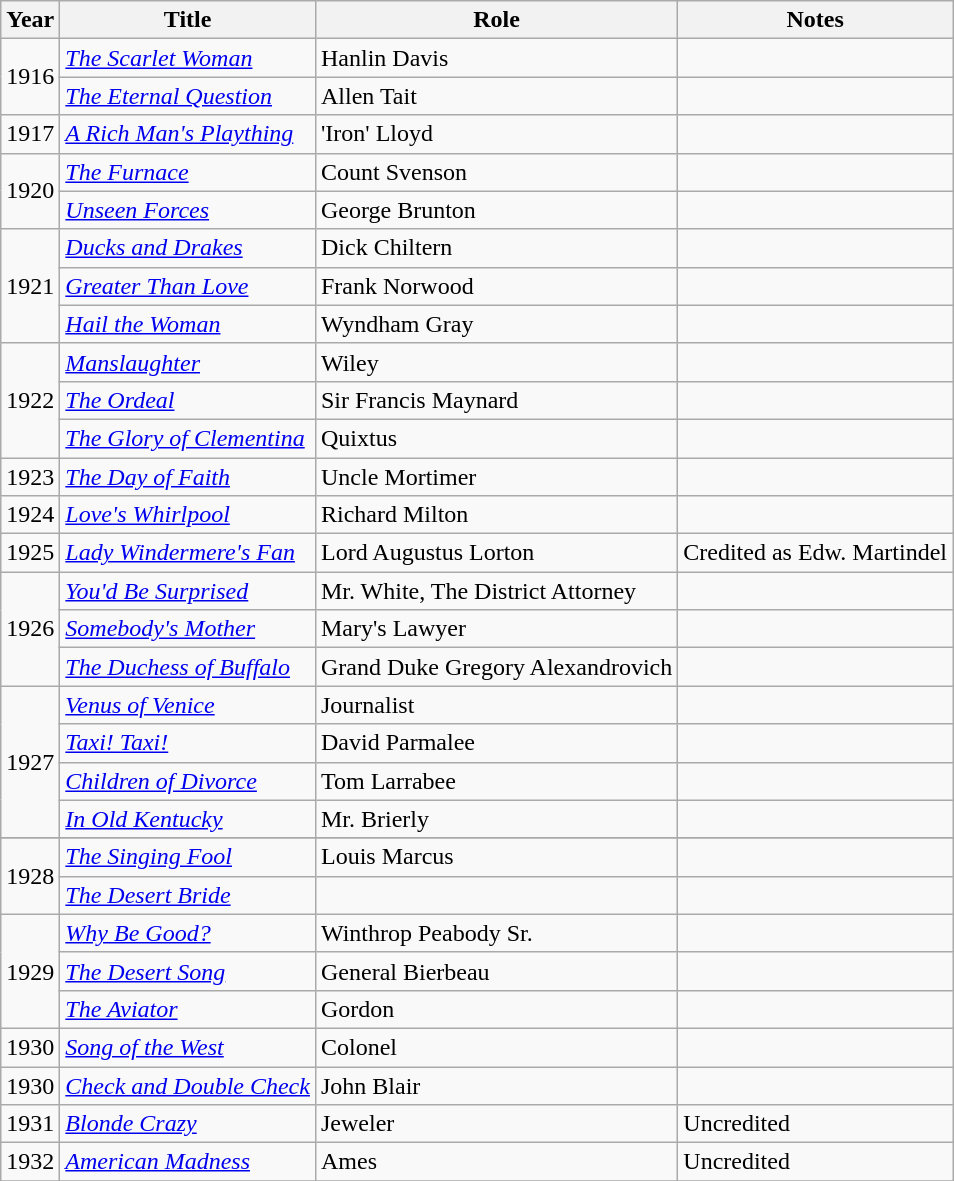<table class="wikitable sortable">
<tr>
<th>Year</th>
<th>Title</th>
<th>Role</th>
<th class="unsortable">Notes</th>
</tr>
<tr>
<td rowspan=2>1916</td>
<td><em><a href='#'>The Scarlet Woman</a></em></td>
<td>Hanlin Davis</td>
<td></td>
</tr>
<tr>
<td><em><a href='#'>The Eternal Question</a></em></td>
<td>Allen Tait</td>
<td></td>
</tr>
<tr>
<td>1917</td>
<td><em><a href='#'>A Rich Man's Plaything</a></em></td>
<td>'Iron' Lloyd</td>
<td></td>
</tr>
<tr>
<td rowspan=2>1920</td>
<td><em><a href='#'>The Furnace</a></em></td>
<td>Count Svenson</td>
<td></td>
</tr>
<tr>
<td><em><a href='#'>Unseen Forces</a></em></td>
<td>George Brunton</td>
<td></td>
</tr>
<tr>
<td rowspan=3>1921</td>
<td><em><a href='#'>Ducks and Drakes</a></em></td>
<td>Dick Chiltern</td>
<td></td>
</tr>
<tr>
<td><em><a href='#'>Greater Than Love</a></em></td>
<td>Frank Norwood</td>
<td></td>
</tr>
<tr>
<td><em><a href='#'>Hail the Woman</a></em></td>
<td>Wyndham Gray</td>
<td></td>
</tr>
<tr>
<td rowspan=3>1922</td>
<td><em><a href='#'>Manslaughter</a></em></td>
<td>Wiley</td>
<td></td>
</tr>
<tr>
<td><em><a href='#'>The Ordeal</a></em></td>
<td>Sir Francis Maynard</td>
<td></td>
</tr>
<tr>
<td><em><a href='#'>The Glory of Clementina</a></em></td>
<td>Quixtus</td>
<td></td>
</tr>
<tr>
<td>1923</td>
<td><em><a href='#'>The Day of Faith</a></em></td>
<td>Uncle Mortimer</td>
<td></td>
</tr>
<tr>
<td>1924</td>
<td><em><a href='#'>Love's Whirlpool</a></em></td>
<td>Richard Milton</td>
<td></td>
</tr>
<tr>
<td>1925</td>
<td><em><a href='#'>Lady Windermere's Fan</a></em></td>
<td>Lord Augustus Lorton</td>
<td>Credited as Edw. Martindel</td>
</tr>
<tr>
<td rowspan=3>1926</td>
<td><em><a href='#'>You'd Be Surprised</a></em></td>
<td>Mr. White, The District Attorney</td>
<td></td>
</tr>
<tr>
<td><em><a href='#'>Somebody's Mother</a></em></td>
<td>Mary's Lawyer</td>
<td></td>
</tr>
<tr>
<td><em><a href='#'>The Duchess of Buffalo</a></em></td>
<td>Grand Duke Gregory Alexandrovich</td>
<td></td>
</tr>
<tr>
<td rowspan=4>1927</td>
<td><em><a href='#'>Venus of Venice</a></em></td>
<td>Journalist</td>
<td></td>
</tr>
<tr>
<td><em><a href='#'>Taxi! Taxi!</a></em></td>
<td>David Parmalee</td>
<td></td>
</tr>
<tr>
<td><em><a href='#'>Children of Divorce</a></em></td>
<td>Tom Larrabee</td>
<td></td>
</tr>
<tr>
<td><em><a href='#'>In Old Kentucky</a></em></td>
<td>Mr. Brierly</td>
<td></td>
</tr>
<tr>
</tr>
<tr>
<td rowspan=2>1928</td>
<td><em><a href='#'>The Singing Fool</a></em></td>
<td>Louis Marcus</td>
<td></td>
</tr>
<tr>
<td><em><a href='#'>The Desert Bride</a></em></td>
<td></td>
<td></td>
</tr>
<tr>
<td rowspan=3>1929</td>
<td><em><a href='#'>Why Be Good?</a></em></td>
<td>Winthrop Peabody Sr.</td>
<td></td>
</tr>
<tr>
<td><em><a href='#'>The Desert Song</a></em></td>
<td>General Bierbeau</td>
<td></td>
</tr>
<tr>
<td><em><a href='#'>The Aviator</a></em></td>
<td>Gordon</td>
<td></td>
</tr>
<tr>
<td>1930</td>
<td><em><a href='#'>Song of the West</a></em></td>
<td>Colonel</td>
<td></td>
</tr>
<tr>
<td>1930</td>
<td><em><a href='#'>Check and Double Check</a></em></td>
<td>John Blair</td>
<td></td>
</tr>
<tr>
<td>1931</td>
<td><em><a href='#'>Blonde Crazy</a></em></td>
<td>Jeweler</td>
<td>Uncredited</td>
</tr>
<tr>
<td>1932</td>
<td><em><a href='#'>American Madness</a></em></td>
<td>Ames</td>
<td>Uncredited</td>
</tr>
<tr>
</tr>
</table>
